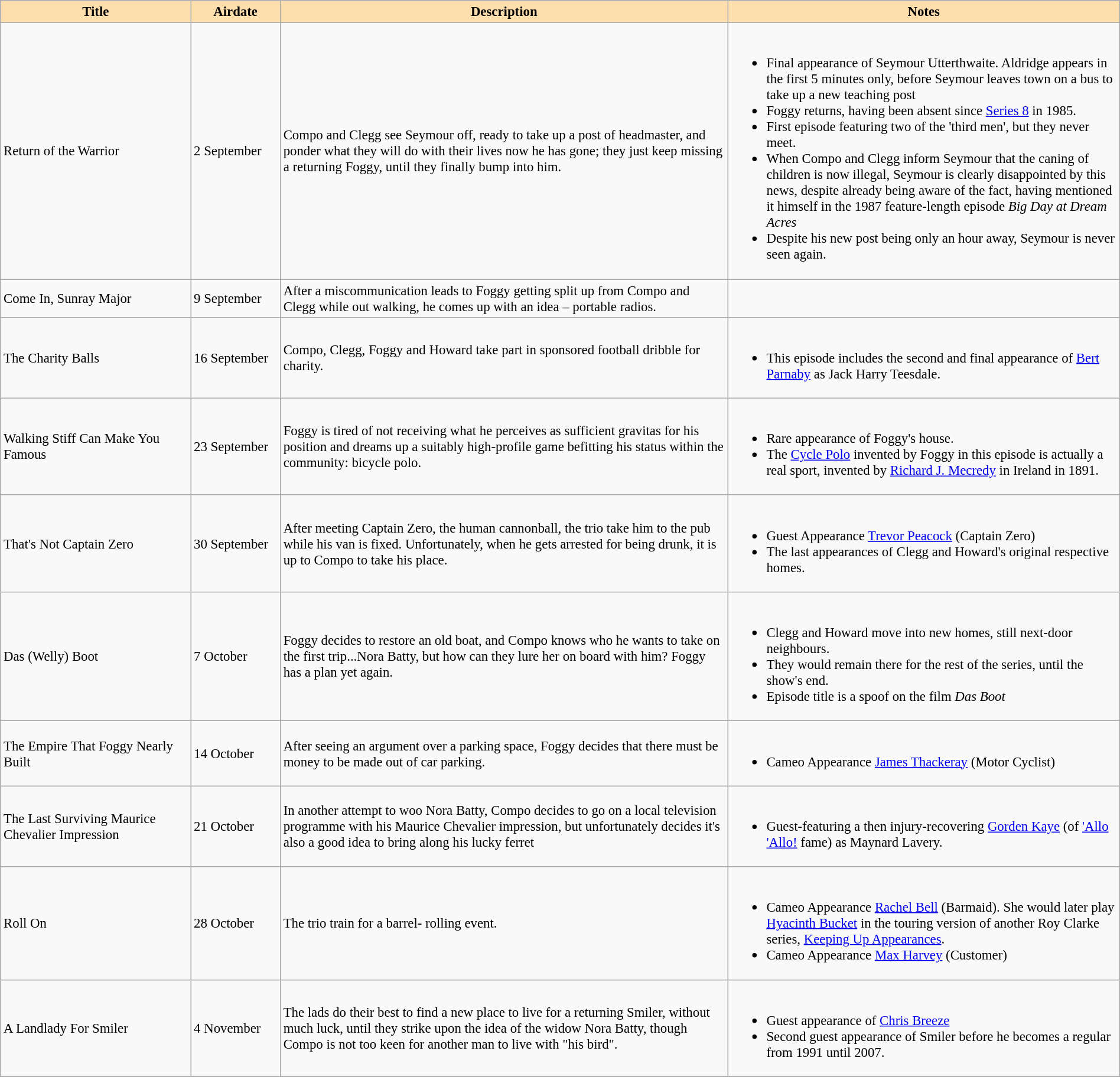<table class="wikitable" width=100% border=1 style="font-size: 95%">
<tr>
<th style="background:#ffdead" width=17%>Title</th>
<th style="background:#ffdead" width=8%>Airdate</th>
<th style="background:#ffdead" width=40%>Description</th>
<th style="background:#ffdead" width=35%>Notes</th>
</tr>
<tr>
<td>Return of the Warrior</td>
<td>2 September</td>
<td>Compo and Clegg see Seymour off, ready to take up a post of headmaster, and ponder what they will do with their lives now he has gone; they just keep missing a returning Foggy, until they finally bump into him.</td>
<td><br><ul><li>Final appearance of Seymour Utterthwaite. Aldridge appears in the first 5 minutes only, before Seymour leaves town on a bus to take up a new teaching post</li><li>Foggy returns, having been absent since <a href='#'>Series 8</a> in 1985.</li><li>First episode featuring two of the 'third men', but they never meet.</li><li>When Compo and Clegg inform Seymour that the caning of children is now illegal, Seymour is clearly disappointed by this news, despite already being aware of the fact, having mentioned it himself in the 1987 feature-length episode <em>Big Day at Dream Acres</em></li><li>Despite his new post being only an hour away, Seymour is never seen again.</li></ul></td>
</tr>
<tr>
<td>Come In, Sunray Major</td>
<td>9 September</td>
<td>After a miscommunication leads to Foggy getting split up from Compo and Clegg while out walking, he comes up with an idea – portable radios.</td>
<td></td>
</tr>
<tr>
<td>The Charity Balls</td>
<td>16 September</td>
<td>Compo, Clegg, Foggy and Howard take part in sponsored football dribble for charity.</td>
<td><br><ul><li>This episode includes the second and final appearance of <a href='#'>Bert Parnaby</a> as Jack Harry Teesdale.</li></ul></td>
</tr>
<tr>
<td>Walking Stiff Can Make You Famous</td>
<td>23 September</td>
<td>Foggy is tired of not receiving what he perceives as sufficient gravitas for his position and dreams up a suitably high-profile game befitting his status within the community: bicycle polo.</td>
<td><br><ul><li>Rare appearance of Foggy's house.</li><li>The <a href='#'>Cycle Polo</a> invented by Foggy in this episode is actually a real sport, invented by <a href='#'>Richard J. Mecredy</a> in Ireland in 1891.</li></ul></td>
</tr>
<tr>
<td>That's Not Captain Zero</td>
<td>30 September</td>
<td>After meeting Captain Zero, the human cannonball, the trio take him to the pub while his van is fixed. Unfortunately, when he gets arrested for being drunk, it is up to Compo to take his place.</td>
<td><br><ul><li>Guest Appearance <a href='#'>Trevor Peacock</a> (Captain Zero)</li><li>The last appearances of Clegg and Howard's original respective homes.</li></ul></td>
</tr>
<tr>
<td>Das (Welly) Boot</td>
<td>7 October</td>
<td>Foggy decides to restore an old boat, and Compo knows who he wants to take on the first trip...Nora Batty, but how can they lure her on board with him?  Foggy has a plan yet again.</td>
<td><br><ul><li>Clegg and Howard move into new homes, still next-door neighbours.</li><li>They would remain there for the rest of the series, until the show's end.</li><li>Episode title is a spoof on the film <em>Das Boot</em></li></ul></td>
</tr>
<tr>
<td>The Empire That Foggy Nearly Built</td>
<td>14 October</td>
<td>After seeing an argument over a parking space, Foggy decides that there must be money to be made out of car parking.</td>
<td><br><ul><li>Cameo Appearance <a href='#'>James Thackeray</a> (Motor Cyclist)</li></ul></td>
</tr>
<tr>
<td>The Last Surviving Maurice Chevalier Impression</td>
<td>21 October</td>
<td>In another attempt to woo Nora Batty, Compo decides to go on a local television programme with his Maurice Chevalier impression, but unfortunately decides it's also a good idea to bring along his lucky ferret</td>
<td><br><ul><li>Guest-featuring a then injury-recovering <a href='#'>Gorden Kaye</a> (of <a href='#'>'Allo 'Allo!</a> fame) as Maynard Lavery.</li></ul></td>
</tr>
<tr>
<td>Roll On</td>
<td>28 October</td>
<td>The trio train for a barrel- rolling event.</td>
<td><br><ul><li>Cameo Appearance <a href='#'>Rachel Bell</a> (Barmaid).  She would later play <a href='#'>Hyacinth Bucket</a> in the touring version of another Roy Clarke series, <a href='#'>Keeping Up Appearances</a>.</li><li>Cameo Appearance <a href='#'>Max Harvey</a> (Customer)</li></ul></td>
</tr>
<tr>
<td>A Landlady For Smiler</td>
<td>4 November</td>
<td>The lads do their best to find a new place to live for a returning Smiler, without much luck, until they strike upon the idea of the widow Nora Batty, though Compo is not too keen for another man to live with "his bird".</td>
<td><br><ul><li>Guest appearance of <a href='#'>Chris Breeze</a></li><li>Second guest appearance of Smiler before he becomes a regular from 1991 until 2007.</li></ul></td>
</tr>
<tr>
</tr>
</table>
